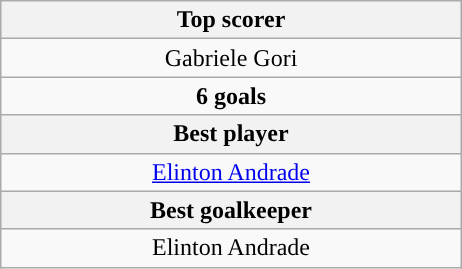<table class="wikitable" style="margin: 1em auto 1em auto;">
<tr>
<th width=300>Top scorer</th>
</tr>
<tr align=center style="background:">
<td style="text-align:center;"> Gabriele Gori</td>
</tr>
<tr>
<td style="text-align:center;"><strong>6 goals</strong></td>
</tr>
<tr>
<th>Best player</th>
</tr>
<tr>
<td style="text-align:center;"> <a href='#'>Elinton Andrade</a></td>
</tr>
<tr>
<th>Best goalkeeper</th>
</tr>
<tr>
<td style="text-align:center;"> Elinton Andrade</td>
</tr>
</table>
